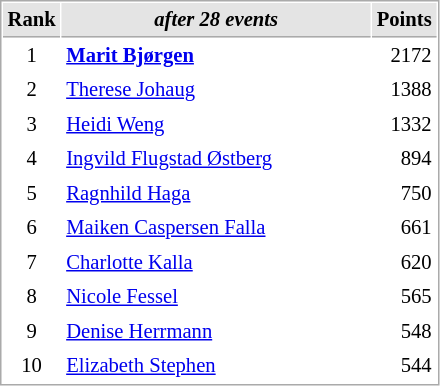<table cellspacing="1" cellpadding="3" style="border:1px solid #AAAAAA;font-size:86%">
<tr style="background-color: #E4E4E4;">
<th style="border-bottom:1px solid #AAAAAA" width=10>Rank</th>
<th style="border-bottom:1px solid #AAAAAA" width=200><em>after 28 events</em></th>
<th style="border-bottom:1px solid #AAAAAA" width=20 align=right>Points</th>
</tr>
<tr>
<td align=center>1</td>
<td> <strong><a href='#'>Marit Bjørgen</a></strong></td>
<td align=right>2172</td>
</tr>
<tr>
<td align=center>2</td>
<td> <a href='#'>Therese Johaug</a></td>
<td align=right>1388</td>
</tr>
<tr>
<td align=center>3</td>
<td> <a href='#'>Heidi Weng</a></td>
<td align=right>1332</td>
</tr>
<tr>
<td align=center>4</td>
<td> <a href='#'>Ingvild Flugstad Østberg</a></td>
<td align=right>894</td>
</tr>
<tr>
<td align=center>5</td>
<td> <a href='#'>Ragnhild Haga</a></td>
<td align=right>750</td>
</tr>
<tr>
<td align=center>6</td>
<td> <a href='#'>Maiken Caspersen Falla</a></td>
<td align=right>661</td>
</tr>
<tr>
<td align=center>7</td>
<td> <a href='#'>Charlotte Kalla</a></td>
<td align=right>620</td>
</tr>
<tr>
<td align=center>8</td>
<td> <a href='#'>Nicole Fessel</a></td>
<td align=right>565</td>
</tr>
<tr>
<td align=center>9</td>
<td> <a href='#'>Denise Herrmann</a></td>
<td align=right>548</td>
</tr>
<tr>
<td align=center>10</td>
<td> <a href='#'>Elizabeth Stephen</a></td>
<td align=right>544</td>
</tr>
</table>
